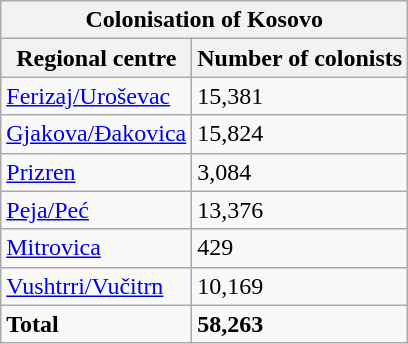<table class="wikitable">
<tr>
<th colspan="2">Colonisation of Kosovo</th>
</tr>
<tr>
<th>Regional centre</th>
<th>Number of colonists</th>
</tr>
<tr>
<td><a href='#'>Ferizaj/Uroševac</a></td>
<td>15,381</td>
</tr>
<tr>
<td><a href='#'>Gjakova/Đakovica</a></td>
<td>15,824</td>
</tr>
<tr>
<td><a href='#'>Prizren</a></td>
<td>3,084</td>
</tr>
<tr>
<td><a href='#'>Peja/Peć</a></td>
<td>13,376</td>
</tr>
<tr>
<td><a href='#'>Mitrovica</a></td>
<td>429</td>
</tr>
<tr>
<td><a href='#'>Vushtrri/Vučitrn</a></td>
<td>10,169</td>
</tr>
<tr>
<td><strong>Total</strong></td>
<td colspan ="7"><strong>58,263</strong></td>
</tr>
</table>
